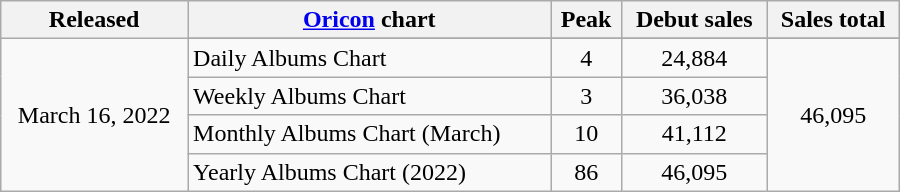<table class="wikitable" style="width:600px;">
<tr>
<th style="text-align:center;">Released</th>
<th style="text-align:center;"><a href='#'>Oricon</a> chart</th>
<th style="text-align:center;">Peak</th>
<th style="text-align:center;">Debut sales</th>
<th style="text-align:center;">Sales total</th>
</tr>
<tr>
<td style="text-align:center;" rowspan="5">March 16, 2022</td>
</tr>
<tr>
<td align="left">Daily Albums Chart</td>
<td style="text-align:center;">4</td>
<td style="text-align:center;">24,884</td>
<td style="text-align:center;" rowspan="4">46,095</td>
</tr>
<tr>
<td align="left">Weekly Albums Chart</td>
<td style="text-align:center;">3</td>
<td style="text-align:center;">36,038</td>
</tr>
<tr>
<td align="left">Monthly Albums Chart (March)</td>
<td style="text-align:center;">10</td>
<td style="text-align:center;">41,112</td>
</tr>
<tr>
<td align="left">Yearly Albums Chart (2022)</td>
<td style="text-align:center;">86</td>
<td style="text-align:center;">46,095</td>
</tr>
</table>
